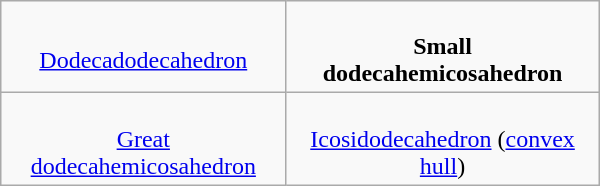<table class="wikitable" width="400" style="vertical-align:top;text-align:center">
<tr>
<td align=center><br><a href='#'>Dodecadodecahedron</a></td>
<td align=center><br><strong>Small dodecahemicosahedron</strong></td>
</tr>
<tr>
<td align=center><br><a href='#'>Great dodecahemicosahedron</a></td>
<td align=center><br><a href='#'>Icosidodecahedron</a> (<a href='#'>convex hull</a>)</td>
</tr>
</table>
